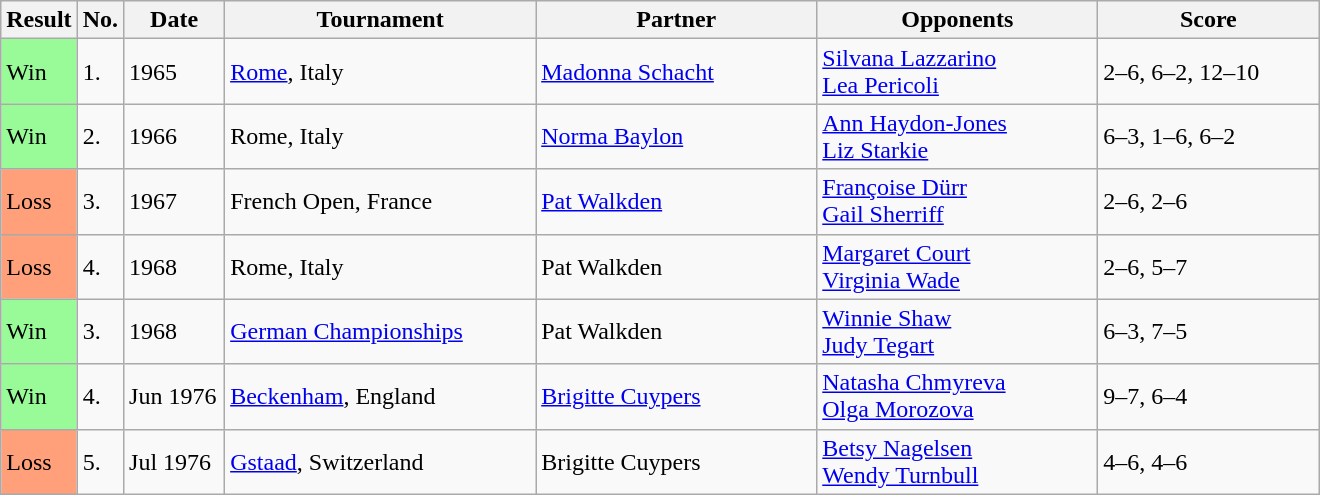<table class="sortable wikitable">
<tr>
<th style="width:40px">Result</th>
<th style="width:20px">No.</th>
<th style="width:60px">Date</th>
<th style="width:200px">Tournament</th>
<th style="width:180px">Partner</th>
<th style="width:180px">Opponents</th>
<th style="width:140px" class="unsortable">Score</th>
</tr>
<tr>
<td style="background:#98fb98;">Win</td>
<td>1.</td>
<td>1965</td>
<td><a href='#'>Rome</a>, Italy</td>
<td> <a href='#'>Madonna Schacht</a></td>
<td> <a href='#'>Silvana Lazzarino</a> <br>  <a href='#'>Lea Pericoli</a></td>
<td>2–6, 6–2, 12–10</td>
</tr>
<tr>
<td style="background:#98fb98;">Win</td>
<td>2.</td>
<td>1966</td>
<td>Rome, Italy</td>
<td> <a href='#'>Norma Baylon</a></td>
<td> <a href='#'>Ann Haydon-Jones</a> <br>  <a href='#'>Liz Starkie</a></td>
<td>6–3, 1–6, 6–2</td>
</tr>
<tr "F3E6D7">
<td style="background:#ffa07a;">Loss</td>
<td>3.</td>
<td>1967</td>
<td>French Open, France</td>
<td> <a href='#'>Pat Walkden</a></td>
<td> <a href='#'>Françoise Dürr</a> <br>  <a href='#'>Gail Sherriff</a></td>
<td>2–6, 2–6</td>
</tr>
<tr>
<td style="background:#ffa07a;">Loss</td>
<td>4.</td>
<td>1968</td>
<td>Rome, Italy</td>
<td> Pat Walkden</td>
<td> <a href='#'>Margaret Court</a> <br>  <a href='#'>Virginia Wade</a></td>
<td>2–6, 5–7</td>
</tr>
<tr>
<td style="background:#98fb98;">Win</td>
<td>3.</td>
<td>1968</td>
<td><a href='#'>German Championships</a></td>
<td> Pat Walkden</td>
<td> <a href='#'>Winnie Shaw</a> <br>  <a href='#'>Judy Tegart</a></td>
<td>6–3, 7–5</td>
</tr>
<tr>
<td style="background:#98fb98;">Win</td>
<td>4.</td>
<td>Jun 1976</td>
<td><a href='#'>Beckenham</a>, England</td>
<td> <a href='#'>Brigitte Cuypers</a></td>
<td> <a href='#'>Natasha Chmyreva</a> <br>  <a href='#'>Olga Morozova</a></td>
<td>9–7, 6–4</td>
</tr>
<tr>
<td style="background:#ffa07a;">Loss</td>
<td>5.</td>
<td>Jul 1976</td>
<td><a href='#'>Gstaad</a>, Switzerland</td>
<td> Brigitte Cuypers</td>
<td> <a href='#'>Betsy Nagelsen</a> <br>  <a href='#'>Wendy Turnbull</a></td>
<td>4–6, 4–6</td>
</tr>
</table>
